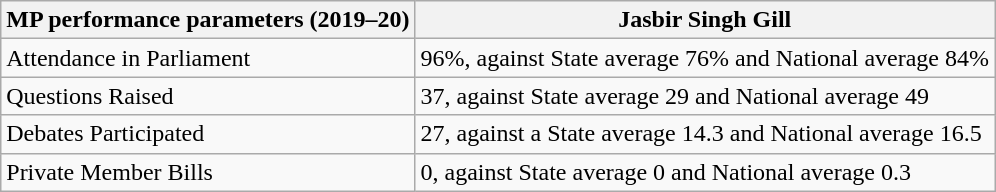<table class="wikitable">
<tr>
<th><strong>MP performance parameters (2019–20)</strong></th>
<th><strong>Jasbir Singh Gill</strong></th>
</tr>
<tr>
<td>Attendance in Parliament</td>
<td>96%, against State average 76% and National average 84%</td>
</tr>
<tr>
<td>Questions Raised</td>
<td>37, against State average 29 and National average 49</td>
</tr>
<tr>
<td>Debates Participated</td>
<td>27, against a State average 14.3 and National average 16.5</td>
</tr>
<tr>
<td>Private Member Bills</td>
<td>0, against State average 0 and National average 0.3</td>
</tr>
</table>
